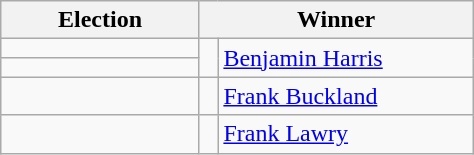<table class=wikitable>
<tr>
<th width=125>Election</th>
<th width=175 colspan=2>Winner</th>
</tr>
<tr>
<td></td>
<td width=5 rowspan=2 bgcolor=></td>
<td rowspan=2><a href='#'>Benjamin Harris</a></td>
</tr>
<tr>
<td></td>
</tr>
<tr>
<td></td>
<td bgcolor=></td>
<td><a href='#'>Frank Buckland</a></td>
</tr>
<tr>
<td></td>
<td bgcolor=></td>
<td><a href='#'>Frank Lawry</a></td>
</tr>
</table>
